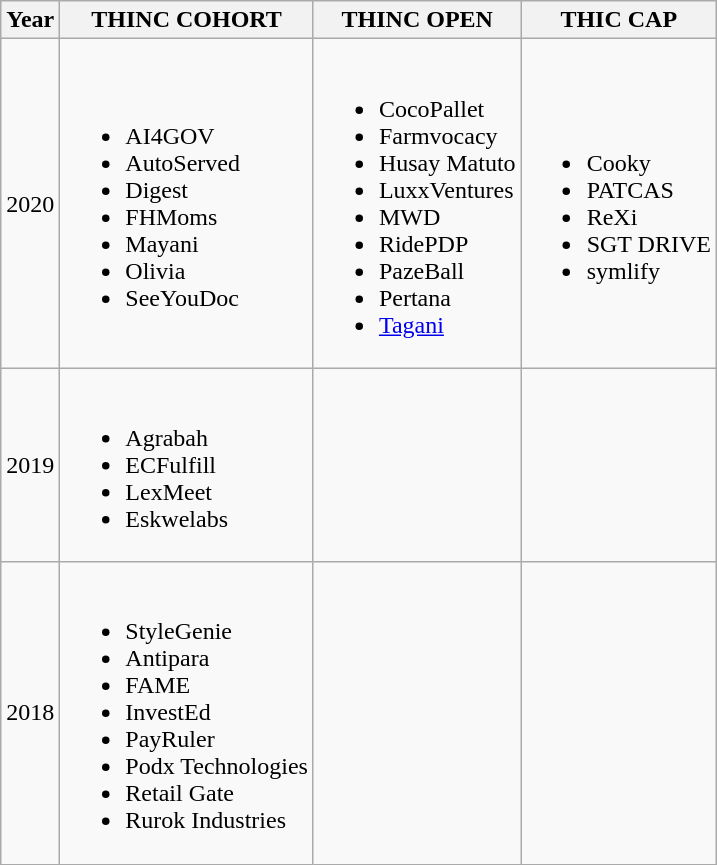<table class="wikitable">
<tr>
<th>Year</th>
<th>THINC COHORT</th>
<th>THINC OPEN</th>
<th>THIC CAP</th>
</tr>
<tr>
<td>2020</td>
<td><br><ul><li>AI4GOV</li><li>AutoServed</li><li>Digest</li><li>FHMoms</li><li>Mayani</li><li>Olivia</li><li>SeeYouDoc</li></ul></td>
<td><br><ul><li>CocoPallet</li><li>Farmvocacy</li><li>Husay Matuto</li><li>LuxxVentures</li><li>MWD</li><li>RidePDP</li><li>PazeBall</li><li>Pertana</li><li><a href='#'>Tagani</a></li></ul></td>
<td><br><ul><li>Cooky</li><li>PATCAS</li><li>ReXi</li><li>SGT DRIVE</li><li>symlify</li></ul></td>
</tr>
<tr>
<td>2019</td>
<td><br><ul><li>Agrabah</li><li>ECFulfill</li><li>LexMeet</li><li>Eskwelabs</li></ul></td>
<td></td>
<td></td>
</tr>
<tr>
<td>2018</td>
<td><br><ul><li>StyleGenie</li><li>Antipara</li><li>FAME</li><li>InvestEd</li><li>PayRuler</li><li>Podx Technologies</li><li>Retail Gate</li><li>Rurok Industries</li></ul></td>
<td></td>
<td></td>
</tr>
</table>
